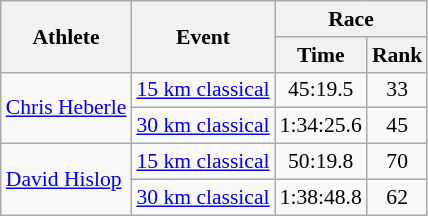<table class="wikitable" style="font-size:90%">
<tr>
<th rowspan="2">Athlete</th>
<th rowspan="2">Event</th>
<th colspan="2">Race</th>
</tr>
<tr>
<th>Time</th>
<th>Rank</th>
</tr>
<tr align="center">
<td align="left" rowspan=2><a href='#'>Chris Heberle</a></td>
<td align="left"><a href='#'>15 km classical</a></td>
<td>45:19.5</td>
<td>33</td>
</tr>
<tr align="center">
<td align="left"><a href='#'>30 km classical</a></td>
<td>1:34:25.6</td>
<td>45</td>
</tr>
<tr align="center">
<td align="left" rowspan=2><a href='#'>David Hislop</a></td>
<td align="left"><a href='#'>15 km classical</a></td>
<td>50:19.8</td>
<td>70</td>
</tr>
<tr align="center">
<td align="left"><a href='#'>30 km classical</a></td>
<td>1:38:48.8</td>
<td>62</td>
</tr>
</table>
